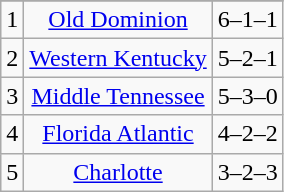<table class="wikitable" style="display: inline-table;">
<tr align="center">
</tr>
<tr align="center">
<td>1</td>
<td><a href='#'>Old Dominion</a></td>
<td>6–1–1</td>
</tr>
<tr align="center">
<td>2</td>
<td><a href='#'>Western Kentucky</a></td>
<td>5–2–1</td>
</tr>
<tr align="center">
<td>3</td>
<td><a href='#'>Middle Tennessee</a></td>
<td>5–3–0</td>
</tr>
<tr align="center">
<td>4</td>
<td><a href='#'>Florida Atlantic</a></td>
<td>4–2–2</td>
</tr>
<tr align="center">
<td>5</td>
<td><a href='#'>Charlotte</a></td>
<td>3–2–3</td>
</tr>
</table>
